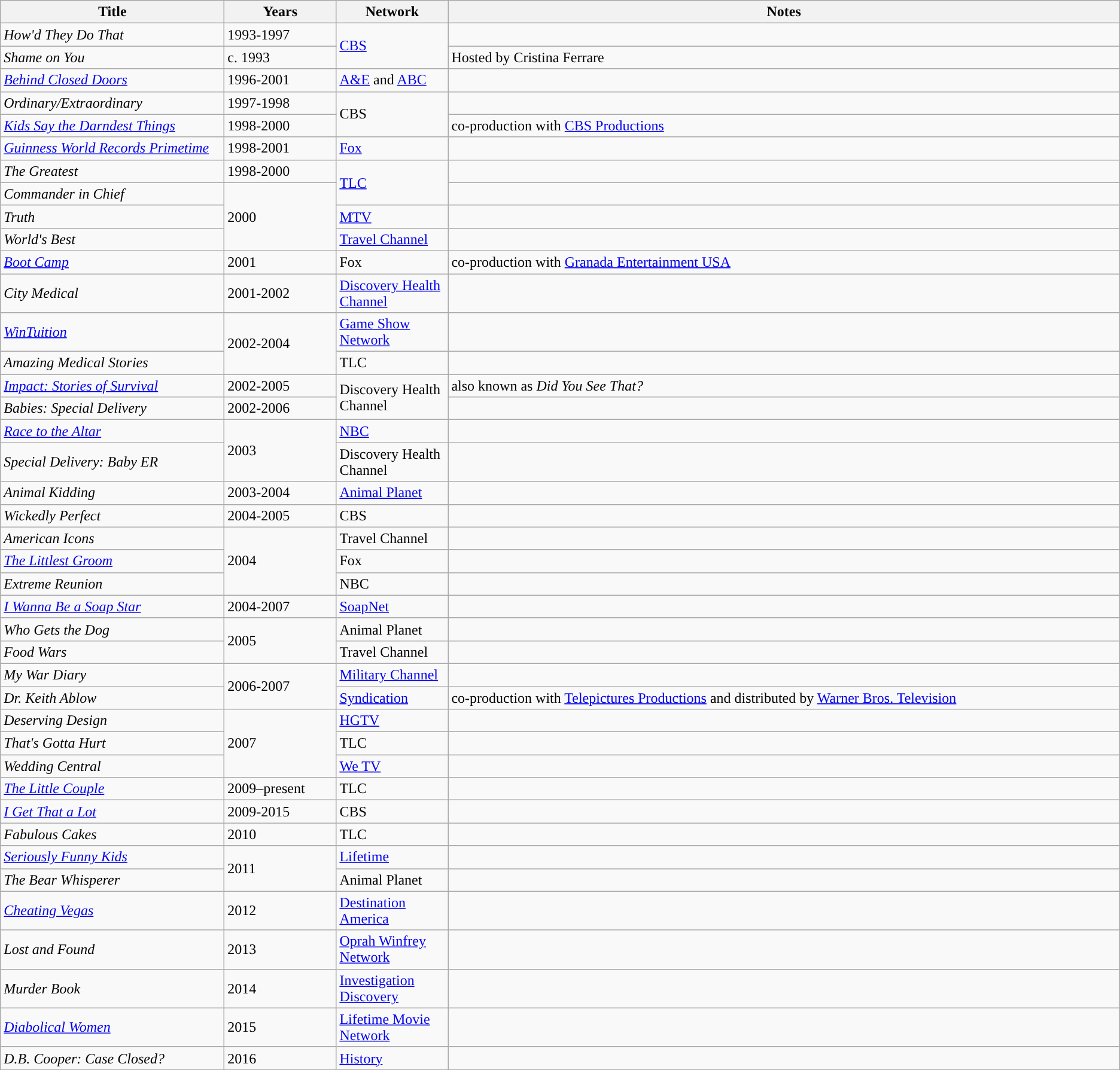<table class="wikitable sortable">
<tr>
<th style="width:20%;">Title</th>
<th style="width:10%;">Years</th>
<th style="width:10%;">Network</th>
<th style="width:60%;'">Notes</th>
</tr>
<tr>
<td><em>How'd They Do That</em></td>
<td>1993-1997</td>
<td rowspan="2"><a href='#'>CBS</a></td>
<td></td>
</tr>
<tr>
<td><em>Shame on You</em></td>
<td>c. 1993</td>
<td>Hosted by Cristina Ferrare</td>
</tr>
<tr>
<td><em><a href='#'>Behind Closed Doors</a></em></td>
<td>1996-2001</td>
<td><a href='#'>A&E</a> and <a href='#'>ABC</a></td>
<td></td>
</tr>
<tr>
<td><em>Ordinary/Extraordinary</em></td>
<td>1997-1998</td>
<td rowspan="2">CBS</td>
<td></td>
</tr>
<tr>
<td><em><a href='#'>Kids Say the Darndest Things</a></em></td>
<td>1998-2000</td>
<td>co-production with <a href='#'>CBS Productions</a></td>
</tr>
<tr>
<td><em><a href='#'>Guinness World Records Primetime</a></em></td>
<td>1998-2001</td>
<td><a href='#'>Fox</a></td>
<td></td>
</tr>
<tr>
<td><em>The Greatest</em></td>
<td>1998-2000</td>
<td rowspan="2"><a href='#'>TLC</a></td>
<td></td>
</tr>
<tr>
<td><em>Commander in Chief</em></td>
<td rowspan="3">2000</td>
<td></td>
</tr>
<tr>
<td><em>Truth</em></td>
<td><a href='#'>MTV</a></td>
<td></td>
</tr>
<tr>
<td><em>World's Best</em></td>
<td><a href='#'>Travel Channel</a></td>
<td></td>
</tr>
<tr>
<td><em><a href='#'>Boot Camp</a></em></td>
<td>2001</td>
<td>Fox</td>
<td>co-production with <a href='#'>Granada Entertainment USA</a></td>
</tr>
<tr>
<td><em>City Medical</em></td>
<td>2001-2002</td>
<td><a href='#'>Discovery Health Channel</a></td>
<td></td>
</tr>
<tr>
<td><em><a href='#'>WinTuition</a></em></td>
<td rowspan="2">2002-2004</td>
<td><a href='#'>Game Show Network</a></td>
<td></td>
</tr>
<tr>
<td><em>Amazing Medical Stories</em></td>
<td>TLC</td>
<td></td>
</tr>
<tr>
<td><em><a href='#'>Impact: Stories of Survival</a></em></td>
<td>2002-2005</td>
<td rowspan="2">Discovery Health Channel</td>
<td>also known as <em>Did You See That?</em></td>
</tr>
<tr>
<td><em>Babies: Special Delivery</em></td>
<td>2002-2006</td>
<td></td>
</tr>
<tr>
<td><em><a href='#'>Race to the Altar</a></em></td>
<td rowspan="2">2003</td>
<td><a href='#'>NBC</a></td>
<td></td>
</tr>
<tr>
<td><em>Special Delivery: Baby ER</em></td>
<td>Discovery Health Channel</td>
<td></td>
</tr>
<tr>
<td><em>Animal Kidding</em></td>
<td>2003-2004</td>
<td><a href='#'>Animal Planet</a></td>
<td></td>
</tr>
<tr>
<td><em>Wickedly Perfect</em></td>
<td>2004-2005</td>
<td>CBS</td>
<td></td>
</tr>
<tr>
<td><em>American Icons</em></td>
<td rowspan="3">2004</td>
<td>Travel Channel</td>
<td></td>
</tr>
<tr>
<td><em><a href='#'>The Littlest Groom</a></em></td>
<td>Fox</td>
<td></td>
</tr>
<tr>
<td><em>Extreme Reunion</em></td>
<td>NBC</td>
<td></td>
</tr>
<tr>
<td><em><a href='#'>I Wanna Be a Soap Star</a></em></td>
<td>2004-2007</td>
<td><a href='#'>SoapNet</a></td>
<td></td>
</tr>
<tr>
<td><em>Who Gets the Dog</em></td>
<td rowspan="2">2005</td>
<td>Animal Planet</td>
<td></td>
</tr>
<tr>
<td><em>Food Wars</em></td>
<td>Travel Channel</td>
<td></td>
</tr>
<tr>
<td><em>My War Diary</em></td>
<td rowspan="2">2006-2007</td>
<td><a href='#'>Military Channel</a></td>
<td></td>
</tr>
<tr>
<td><em>Dr. Keith Ablow</em></td>
<td><a href='#'>Syndication</a></td>
<td>co-production with <a href='#'>Telepictures Productions</a> and distributed by <a href='#'>Warner Bros. Television</a></td>
</tr>
<tr>
<td><em>Deserving Design</em></td>
<td rowspan="3">2007</td>
<td><a href='#'>HGTV</a></td>
<td></td>
</tr>
<tr>
<td><em>That's Gotta Hurt</em></td>
<td>TLC</td>
<td></td>
</tr>
<tr>
<td><em>Wedding Central</em></td>
<td><a href='#'>We TV</a></td>
<td></td>
</tr>
<tr>
<td><em><a href='#'>The Little Couple</a></em></td>
<td>2009–present</td>
<td>TLC</td>
<td></td>
</tr>
<tr>
<td><em><a href='#'>I Get That a Lot</a></em></td>
<td>2009-2015</td>
<td>CBS</td>
<td></td>
</tr>
<tr>
<td><em>Fabulous Cakes</em></td>
<td>2010</td>
<td>TLC</td>
<td></td>
</tr>
<tr>
<td><em><a href='#'>Seriously Funny Kids</a></em></td>
<td rowspan="2">2011</td>
<td><a href='#'>Lifetime</a></td>
<td></td>
</tr>
<tr>
<td><em>The Bear Whisperer</em></td>
<td>Animal Planet</td>
<td></td>
</tr>
<tr>
<td><em><a href='#'>Cheating Vegas</a></em></td>
<td>2012</td>
<td><a href='#'>Destination America</a></td>
<td></td>
</tr>
<tr>
<td><em>Lost and Found</em></td>
<td>2013</td>
<td><a href='#'>Oprah Winfrey Network</a></td>
<td></td>
</tr>
<tr>
<td><em>Murder Book</em></td>
<td>2014</td>
<td><a href='#'>Investigation Discovery</a></td>
<td></td>
</tr>
<tr>
<td><em><a href='#'>Diabolical Women</a></em></td>
<td>2015</td>
<td><a href='#'>Lifetime Movie Network</a></td>
<td></td>
</tr>
<tr>
<td><em>D.B. Cooper: Case Closed?</em></td>
<td>2016</td>
<td><a href='#'>History</a></td>
<td></td>
</tr>
</table>
